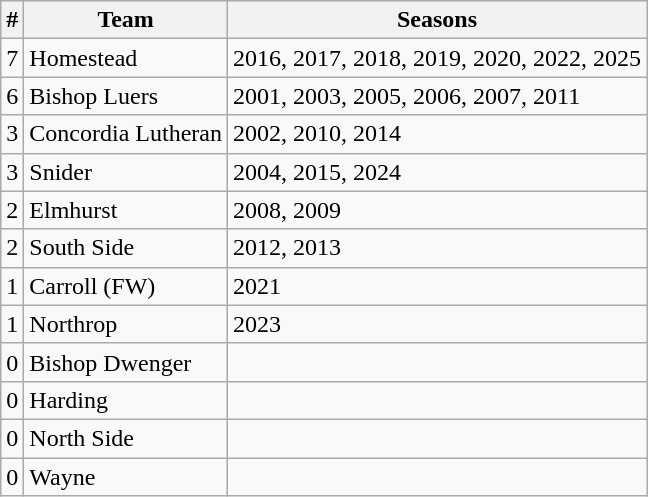<table class="wikitable" style=>
<tr>
<th>#</th>
<th>Team</th>
<th>Seasons</th>
</tr>
<tr>
<td>7</td>
<td>Homestead</td>
<td>2016, 2017, 2018, 2019, 2020, 2022, 2025</td>
</tr>
<tr>
<td>6</td>
<td>Bishop Luers</td>
<td>2001, 2003, 2005, 2006, 2007, 2011</td>
</tr>
<tr>
<td>3</td>
<td>Concordia Lutheran</td>
<td>2002, 2010, 2014</td>
</tr>
<tr>
<td>3</td>
<td>Snider</td>
<td>2004, 2015, 2024</td>
</tr>
<tr>
<td>2</td>
<td>Elmhurst</td>
<td>2008, 2009</td>
</tr>
<tr>
<td>2</td>
<td>South Side</td>
<td>2012, 2013</td>
</tr>
<tr>
<td>1</td>
<td>Carroll (FW)</td>
<td>2021</td>
</tr>
<tr>
<td>1</td>
<td>Northrop</td>
<td>2023</td>
</tr>
<tr>
<td>0</td>
<td>Bishop Dwenger</td>
<td></td>
</tr>
<tr>
<td>0</td>
<td>Harding</td>
<td></td>
</tr>
<tr>
<td>0</td>
<td>North Side</td>
<td></td>
</tr>
<tr>
<td>0</td>
<td>Wayne</td>
<td></td>
</tr>
</table>
